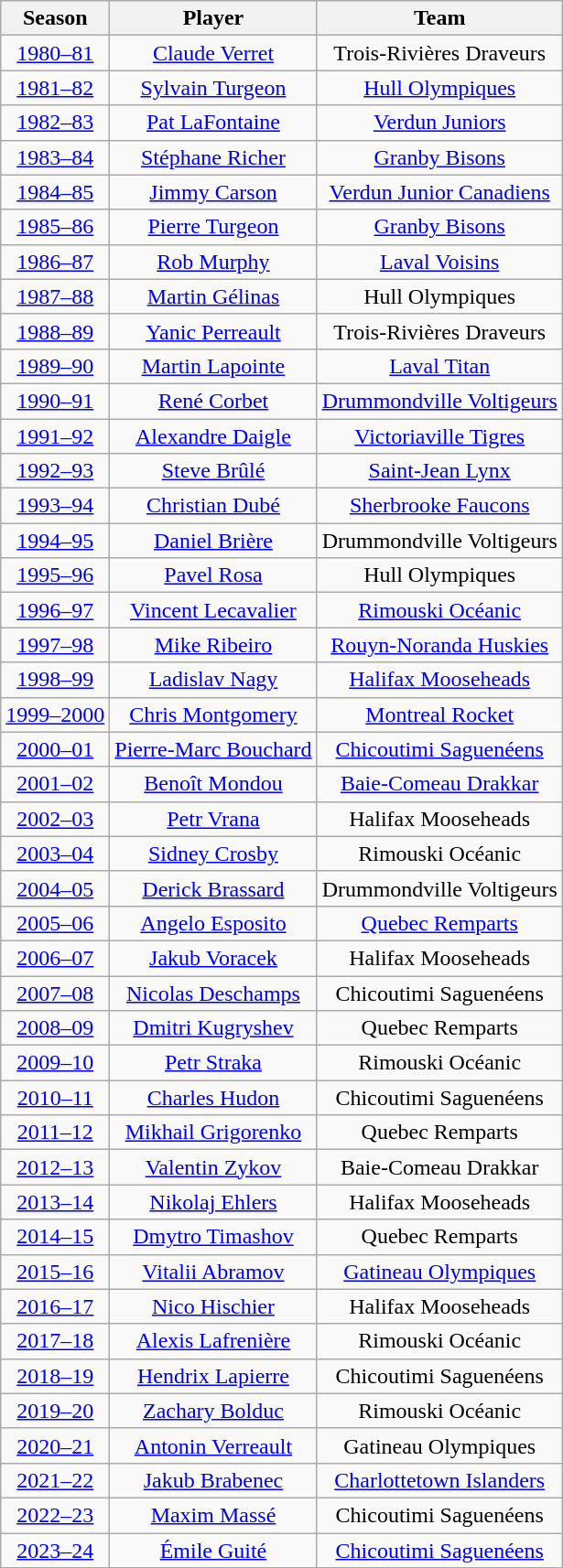<table class="wikitable" style="text-align:center">
<tr>
<th>Season</th>
<th>Player</th>
<th>Team</th>
</tr>
<tr>
<td><a href='#'>1980–81</a></td>
<td><a href='#'>Claude Verret</a></td>
<td>Trois-Rivières Draveurs</td>
</tr>
<tr>
<td><a href='#'>1981–82</a></td>
<td><a href='#'>Sylvain Turgeon</a></td>
<td><a href='#'>Hull Olympiques</a></td>
</tr>
<tr>
<td><a href='#'>1982–83</a></td>
<td><a href='#'>Pat LaFontaine</a></td>
<td><a href='#'>Verdun Juniors</a></td>
</tr>
<tr>
<td><a href='#'>1983–84</a></td>
<td><a href='#'>Stéphane Richer</a></td>
<td><a href='#'>Granby Bisons</a></td>
</tr>
<tr>
<td><a href='#'>1984–85</a></td>
<td><a href='#'>Jimmy Carson</a></td>
<td><a href='#'>Verdun Junior Canadiens</a></td>
</tr>
<tr>
<td><a href='#'>1985–86</a></td>
<td><a href='#'>Pierre Turgeon</a></td>
<td><a href='#'>Granby Bisons</a></td>
</tr>
<tr>
<td><a href='#'>1986–87</a></td>
<td><a href='#'>Rob Murphy</a></td>
<td><a href='#'>Laval Voisins</a></td>
</tr>
<tr>
<td><a href='#'>1987–88</a></td>
<td><a href='#'>Martin Gélinas</a></td>
<td>Hull Olympiques</td>
</tr>
<tr>
<td><a href='#'>1988–89</a></td>
<td><a href='#'>Yanic Perreault</a></td>
<td>Trois-Rivières Draveurs</td>
</tr>
<tr>
<td><a href='#'>1989–90</a></td>
<td><a href='#'>Martin Lapointe</a></td>
<td><a href='#'>Laval Titan</a></td>
</tr>
<tr>
<td><a href='#'>1990–91</a></td>
<td><a href='#'>René Corbet</a></td>
<td><a href='#'>Drummondville Voltigeurs</a></td>
</tr>
<tr>
<td><a href='#'>1991–92</a></td>
<td><a href='#'>Alexandre Daigle</a></td>
<td><a href='#'>Victoriaville Tigres</a></td>
</tr>
<tr>
<td><a href='#'>1992–93</a></td>
<td><a href='#'>Steve Brûlé</a></td>
<td><a href='#'>Saint-Jean Lynx</a></td>
</tr>
<tr>
<td><a href='#'>1993–94</a></td>
<td><a href='#'>Christian Dubé</a></td>
<td><a href='#'>Sherbrooke Faucons</a></td>
</tr>
<tr>
<td><a href='#'>1994–95</a></td>
<td><a href='#'>Daniel Brière</a></td>
<td>Drummondville Voltigeurs</td>
</tr>
<tr>
<td><a href='#'>1995–96</a></td>
<td><a href='#'>Pavel Rosa</a></td>
<td>Hull Olympiques</td>
</tr>
<tr>
<td><a href='#'>1996–97</a></td>
<td><a href='#'>Vincent Lecavalier</a></td>
<td><a href='#'>Rimouski Océanic</a></td>
</tr>
<tr>
<td><a href='#'>1997–98</a></td>
<td><a href='#'>Mike Ribeiro</a></td>
<td><a href='#'>Rouyn-Noranda Huskies</a></td>
</tr>
<tr>
<td><a href='#'>1998–99</a></td>
<td><a href='#'>Ladislav Nagy</a></td>
<td><a href='#'>Halifax Mooseheads</a></td>
</tr>
<tr>
<td><a href='#'>1999–2000</a></td>
<td><a href='#'>Chris Montgomery</a></td>
<td><a href='#'>Montreal Rocket</a></td>
</tr>
<tr>
<td><a href='#'>2000–01</a></td>
<td><a href='#'>Pierre-Marc Bouchard</a></td>
<td><a href='#'>Chicoutimi Saguenéens</a></td>
</tr>
<tr>
<td><a href='#'>2001–02</a></td>
<td><a href='#'>Benoît Mondou</a></td>
<td><a href='#'>Baie-Comeau Drakkar</a></td>
</tr>
<tr>
<td><a href='#'>2002–03</a></td>
<td><a href='#'>Petr Vrana</a></td>
<td>Halifax Mooseheads</td>
</tr>
<tr>
<td><a href='#'>2003–04</a></td>
<td><a href='#'>Sidney Crosby</a></td>
<td>Rimouski Océanic</td>
</tr>
<tr>
<td><a href='#'>2004–05</a></td>
<td><a href='#'>Derick Brassard</a></td>
<td>Drummondville Voltigeurs</td>
</tr>
<tr>
<td><a href='#'>2005–06</a></td>
<td><a href='#'>Angelo Esposito</a></td>
<td><a href='#'>Quebec Remparts</a></td>
</tr>
<tr>
<td><a href='#'>2006–07</a></td>
<td><a href='#'>Jakub Voracek</a></td>
<td>Halifax Mooseheads</td>
</tr>
<tr>
<td><a href='#'>2007–08</a></td>
<td><a href='#'>Nicolas Deschamps</a></td>
<td>Chicoutimi Saguenéens</td>
</tr>
<tr>
<td><a href='#'>2008–09</a></td>
<td><a href='#'>Dmitri Kugryshev</a></td>
<td>Quebec Remparts</td>
</tr>
<tr>
<td><a href='#'>2009–10</a></td>
<td><a href='#'>Petr Straka</a></td>
<td>Rimouski Océanic</td>
</tr>
<tr>
<td><a href='#'>2010–11</a></td>
<td><a href='#'>Charles Hudon</a></td>
<td>Chicoutimi Saguenéens</td>
</tr>
<tr>
<td><a href='#'>2011–12</a></td>
<td><a href='#'>Mikhail Grigorenko</a></td>
<td>Quebec Remparts</td>
</tr>
<tr>
<td><a href='#'>2012–13</a></td>
<td><a href='#'>Valentin Zykov</a></td>
<td>Baie-Comeau Drakkar</td>
</tr>
<tr>
<td><a href='#'>2013–14</a></td>
<td><a href='#'>Nikolaj Ehlers</a></td>
<td>Halifax Mooseheads</td>
</tr>
<tr>
<td><a href='#'>2014–15</a></td>
<td><a href='#'>Dmytro Timashov</a></td>
<td>Quebec Remparts</td>
</tr>
<tr>
<td><a href='#'>2015–16</a></td>
<td><a href='#'>Vitalii Abramov</a></td>
<td><a href='#'>Gatineau Olympiques</a></td>
</tr>
<tr>
<td><a href='#'>2016–17</a></td>
<td><a href='#'>Nico Hischier</a></td>
<td>Halifax Mooseheads</td>
</tr>
<tr>
<td><a href='#'>2017–18</a></td>
<td><a href='#'>Alexis Lafrenière</a></td>
<td>Rimouski Océanic</td>
</tr>
<tr>
<td><a href='#'>2018–19</a></td>
<td><a href='#'>Hendrix Lapierre</a></td>
<td>Chicoutimi Saguenéens</td>
</tr>
<tr>
<td><a href='#'>2019–20</a></td>
<td><a href='#'>Zachary Bolduc</a></td>
<td>Rimouski Océanic</td>
</tr>
<tr>
<td><a href='#'>2020–21</a></td>
<td><a href='#'>Antonin Verreault</a></td>
<td>Gatineau Olympiques</td>
</tr>
<tr>
<td><a href='#'>2021–22</a></td>
<td><a href='#'>Jakub Brabenec</a></td>
<td><a href='#'>Charlottetown Islanders</a></td>
</tr>
<tr>
<td><a href='#'>2022–23</a></td>
<td><a href='#'>Maxim Massé</a></td>
<td>Chicoutimi Saguenéens</td>
</tr>
<tr>
<td><a href='#'>2023–24</a></td>
<td><a href='#'>Émile Guité</a></td>
<td><a href='#'>Chicoutimi Saguenéens</a></td>
</tr>
</table>
